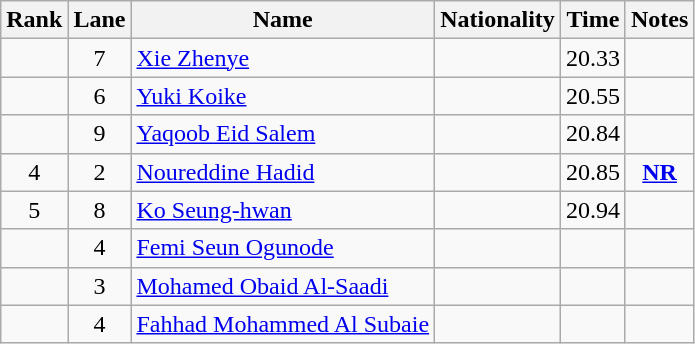<table class="wikitable sortable" style="text-align:center">
<tr>
<th>Rank</th>
<th>Lane</th>
<th>Name</th>
<th>Nationality</th>
<th>Time</th>
<th>Notes</th>
</tr>
<tr>
<td></td>
<td>7</td>
<td align=left><a href='#'>Xie Zhenye</a></td>
<td align=left></td>
<td>20.33</td>
<td></td>
</tr>
<tr>
<td></td>
<td>6</td>
<td align=left><a href='#'>Yuki Koike</a></td>
<td align=left></td>
<td>20.55</td>
<td></td>
</tr>
<tr>
<td></td>
<td>9</td>
<td align=left><a href='#'>Yaqoob Eid Salem</a></td>
<td align=left></td>
<td>20.84</td>
<td></td>
</tr>
<tr>
<td>4</td>
<td>2</td>
<td align=left><a href='#'>Noureddine Hadid</a></td>
<td align=left></td>
<td>20.85</td>
<td><strong><a href='#'>NR</a></strong></td>
</tr>
<tr>
<td>5</td>
<td>8</td>
<td align=left><a href='#'>Ko Seung-hwan</a></td>
<td align=left></td>
<td>20.94</td>
<td></td>
</tr>
<tr>
<td></td>
<td>4</td>
<td align=left><a href='#'>Femi Seun Ogunode</a></td>
<td align=left></td>
<td></td>
<td></td>
</tr>
<tr>
<td></td>
<td>3</td>
<td align=left><a href='#'>Mohamed Obaid Al-Saadi</a></td>
<td align=left></td>
<td></td>
<td></td>
</tr>
<tr>
<td></td>
<td>4</td>
<td align=left><a href='#'>Fahhad Mohammed Al Subaie</a></td>
<td align=left></td>
<td></td>
<td></td>
</tr>
</table>
